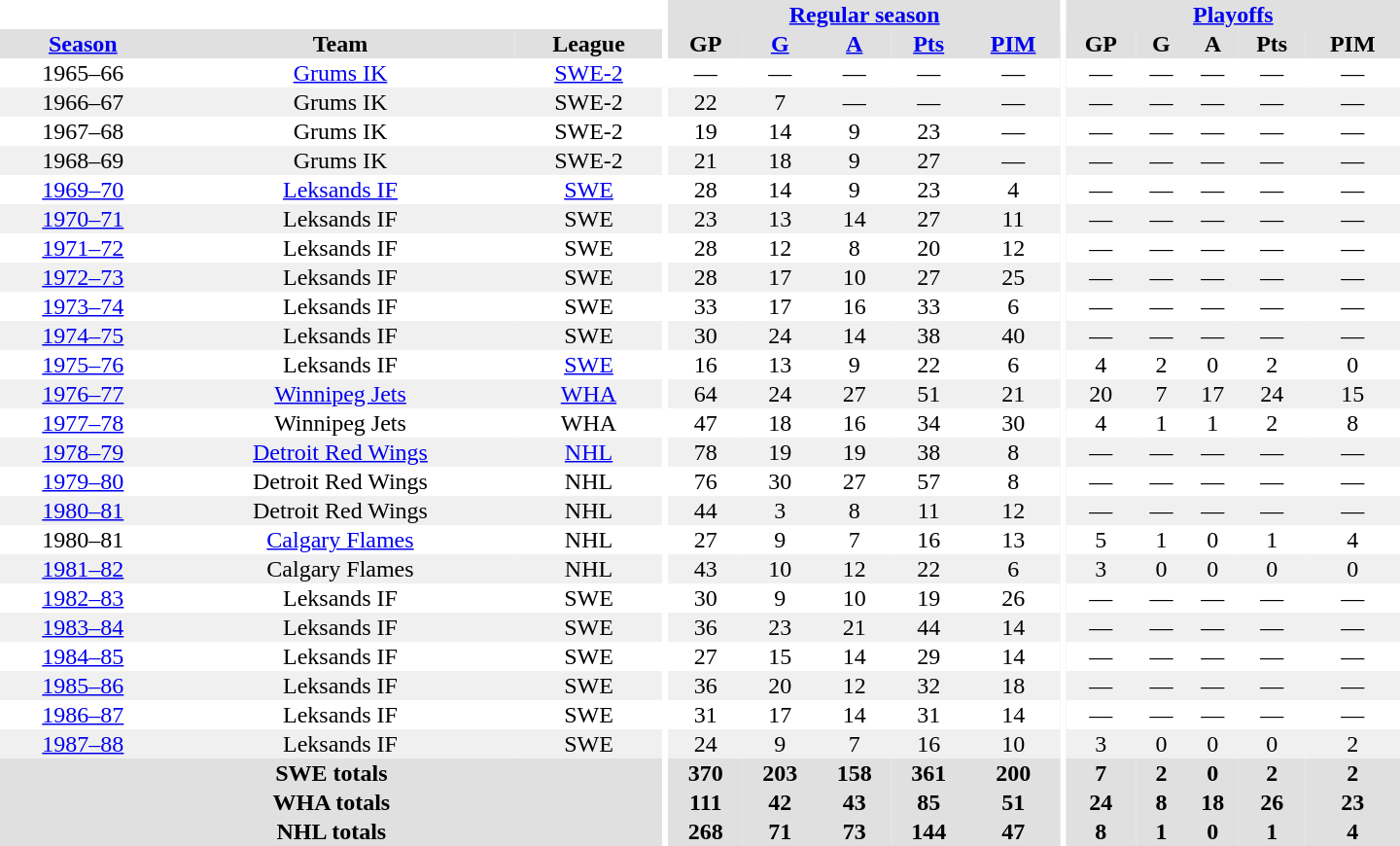<table border="0" cellpadding="1" cellspacing="0" style="text-align:center; width:60em">
<tr bgcolor="#e0e0e0">
<th colspan="3" bgcolor="#ffffff"></th>
<th rowspan="100" bgcolor="#ffffff"></th>
<th colspan="5"><a href='#'>Regular season</a></th>
<th rowspan="100" bgcolor="#ffffff"></th>
<th colspan="5"><a href='#'>Playoffs</a></th>
</tr>
<tr bgcolor="#e0e0e0">
<th><a href='#'>Season</a></th>
<th>Team</th>
<th>League</th>
<th>GP</th>
<th><a href='#'>G</a></th>
<th><a href='#'>A</a></th>
<th><a href='#'>Pts</a></th>
<th><a href='#'>PIM</a></th>
<th>GP</th>
<th>G</th>
<th>A</th>
<th>Pts</th>
<th>PIM</th>
</tr>
<tr>
<td>1965–66</td>
<td><a href='#'>Grums IK</a></td>
<td><a href='#'>SWE-2</a></td>
<td>—</td>
<td>—</td>
<td>—</td>
<td>—</td>
<td>—</td>
<td>—</td>
<td>—</td>
<td>—</td>
<td>—</td>
<td>—</td>
</tr>
<tr bgcolor="#f0f0f0">
<td>1966–67</td>
<td>Grums IK</td>
<td>SWE-2</td>
<td>22</td>
<td>7</td>
<td>—</td>
<td>—</td>
<td>—</td>
<td>—</td>
<td>—</td>
<td>—</td>
<td>—</td>
<td>—</td>
</tr>
<tr>
<td>1967–68</td>
<td>Grums IK</td>
<td>SWE-2</td>
<td>19</td>
<td>14</td>
<td>9</td>
<td>23</td>
<td>—</td>
<td>—</td>
<td>—</td>
<td>—</td>
<td>—</td>
<td>—</td>
</tr>
<tr bgcolor="#f0f0f0">
<td>1968–69</td>
<td>Grums IK</td>
<td>SWE-2</td>
<td>21</td>
<td>18</td>
<td>9</td>
<td>27</td>
<td>—</td>
<td>—</td>
<td>—</td>
<td>—</td>
<td>—</td>
<td>—</td>
</tr>
<tr>
<td><a href='#'>1969–70</a></td>
<td><a href='#'>Leksands IF</a></td>
<td><a href='#'>SWE</a></td>
<td>28</td>
<td>14</td>
<td>9</td>
<td>23</td>
<td>4</td>
<td>—</td>
<td>—</td>
<td>—</td>
<td>—</td>
<td>—</td>
</tr>
<tr bgcolor="#f0f0f0">
<td><a href='#'>1970–71</a></td>
<td>Leksands IF</td>
<td>SWE</td>
<td>23</td>
<td>13</td>
<td>14</td>
<td>27</td>
<td>11</td>
<td>—</td>
<td>—</td>
<td>—</td>
<td>—</td>
<td>—</td>
</tr>
<tr>
<td><a href='#'>1971–72</a></td>
<td>Leksands IF</td>
<td>SWE</td>
<td>28</td>
<td>12</td>
<td>8</td>
<td>20</td>
<td>12</td>
<td>—</td>
<td>—</td>
<td>—</td>
<td>—</td>
<td>—</td>
</tr>
<tr bgcolor="#f0f0f0">
<td><a href='#'>1972–73</a></td>
<td>Leksands IF</td>
<td>SWE</td>
<td>28</td>
<td>17</td>
<td>10</td>
<td>27</td>
<td>25</td>
<td>—</td>
<td>—</td>
<td>—</td>
<td>—</td>
<td>—</td>
</tr>
<tr>
<td><a href='#'>1973–74</a></td>
<td>Leksands IF</td>
<td>SWE</td>
<td>33</td>
<td>17</td>
<td>16</td>
<td>33</td>
<td>6</td>
<td>—</td>
<td>—</td>
<td>—</td>
<td>—</td>
<td>—</td>
</tr>
<tr bgcolor="#f0f0f0">
<td><a href='#'>1974–75</a></td>
<td>Leksands IF</td>
<td>SWE</td>
<td>30</td>
<td>24</td>
<td>14</td>
<td>38</td>
<td>40</td>
<td>—</td>
<td>—</td>
<td>—</td>
<td>—</td>
<td>—</td>
</tr>
<tr>
<td><a href='#'>1975–76</a></td>
<td>Leksands IF</td>
<td><a href='#'>SWE</a></td>
<td>16</td>
<td>13</td>
<td>9</td>
<td>22</td>
<td>6</td>
<td>4</td>
<td>2</td>
<td>0</td>
<td>2</td>
<td>0</td>
</tr>
<tr bgcolor="#f0f0f0">
<td><a href='#'>1976–77</a></td>
<td><a href='#'>Winnipeg Jets</a></td>
<td><a href='#'>WHA</a></td>
<td>64</td>
<td>24</td>
<td>27</td>
<td>51</td>
<td>21</td>
<td>20</td>
<td>7</td>
<td>17</td>
<td>24</td>
<td>15</td>
</tr>
<tr>
<td><a href='#'>1977–78</a></td>
<td>Winnipeg Jets</td>
<td>WHA</td>
<td>47</td>
<td>18</td>
<td>16</td>
<td>34</td>
<td>30</td>
<td>4</td>
<td>1</td>
<td>1</td>
<td>2</td>
<td>8</td>
</tr>
<tr bgcolor="#f0f0f0">
<td><a href='#'>1978–79</a></td>
<td><a href='#'>Detroit Red Wings</a></td>
<td><a href='#'>NHL</a></td>
<td>78</td>
<td>19</td>
<td>19</td>
<td>38</td>
<td>8</td>
<td>—</td>
<td>—</td>
<td>—</td>
<td>—</td>
<td>—</td>
</tr>
<tr>
<td><a href='#'>1979–80</a></td>
<td>Detroit Red Wings</td>
<td>NHL</td>
<td>76</td>
<td>30</td>
<td>27</td>
<td>57</td>
<td>8</td>
<td>—</td>
<td>—</td>
<td>—</td>
<td>—</td>
<td>—</td>
</tr>
<tr bgcolor="#f0f0f0">
<td><a href='#'>1980–81</a></td>
<td>Detroit Red Wings</td>
<td>NHL</td>
<td>44</td>
<td>3</td>
<td>8</td>
<td>11</td>
<td>12</td>
<td>—</td>
<td>—</td>
<td>—</td>
<td>—</td>
<td>—</td>
</tr>
<tr>
<td>1980–81</td>
<td><a href='#'>Calgary Flames</a></td>
<td>NHL</td>
<td>27</td>
<td>9</td>
<td>7</td>
<td>16</td>
<td>13</td>
<td>5</td>
<td>1</td>
<td>0</td>
<td>1</td>
<td>4</td>
</tr>
<tr bgcolor="#f0f0f0">
<td><a href='#'>1981–82</a></td>
<td>Calgary Flames</td>
<td>NHL</td>
<td>43</td>
<td>10</td>
<td>12</td>
<td>22</td>
<td>6</td>
<td>3</td>
<td>0</td>
<td>0</td>
<td>0</td>
<td>0</td>
</tr>
<tr>
<td><a href='#'>1982–83</a></td>
<td>Leksands IF</td>
<td>SWE</td>
<td>30</td>
<td>9</td>
<td>10</td>
<td>19</td>
<td>26</td>
<td>—</td>
<td>—</td>
<td>—</td>
<td>—</td>
<td>—</td>
</tr>
<tr bgcolor="#f0f0f0">
<td><a href='#'>1983–84</a></td>
<td>Leksands IF</td>
<td>SWE</td>
<td>36</td>
<td>23</td>
<td>21</td>
<td>44</td>
<td>14</td>
<td>—</td>
<td>—</td>
<td>—</td>
<td>—</td>
<td>—</td>
</tr>
<tr>
<td><a href='#'>1984–85</a></td>
<td>Leksands IF</td>
<td>SWE</td>
<td>27</td>
<td>15</td>
<td>14</td>
<td>29</td>
<td>14</td>
<td>—</td>
<td>—</td>
<td>—</td>
<td>—</td>
<td>—</td>
</tr>
<tr bgcolor="#f0f0f0">
<td><a href='#'>1985–86</a></td>
<td>Leksands IF</td>
<td>SWE</td>
<td>36</td>
<td>20</td>
<td>12</td>
<td>32</td>
<td>18</td>
<td>—</td>
<td>—</td>
<td>—</td>
<td>—</td>
<td>—</td>
</tr>
<tr>
<td><a href='#'>1986–87</a></td>
<td>Leksands IF</td>
<td>SWE</td>
<td>31</td>
<td>17</td>
<td>14</td>
<td>31</td>
<td>14</td>
<td>—</td>
<td>—</td>
<td>—</td>
<td>—</td>
<td>—</td>
</tr>
<tr bgcolor="#f0f0f0">
<td><a href='#'>1987–88</a></td>
<td>Leksands IF</td>
<td>SWE</td>
<td>24</td>
<td>9</td>
<td>7</td>
<td>16</td>
<td>10</td>
<td>3</td>
<td>0</td>
<td>0</td>
<td>0</td>
<td>2</td>
</tr>
<tr bgcolor="#e0e0e0">
<th colspan="3">SWE totals</th>
<th>370</th>
<th>203</th>
<th>158</th>
<th>361</th>
<th>200</th>
<th>7</th>
<th>2</th>
<th>0</th>
<th>2</th>
<th>2</th>
</tr>
<tr bgcolor="#e0e0e0">
<th colspan="3">WHA totals</th>
<th>111</th>
<th>42</th>
<th>43</th>
<th>85</th>
<th>51</th>
<th>24</th>
<th>8</th>
<th>18</th>
<th>26</th>
<th>23</th>
</tr>
<tr bgcolor="#e0e0e0">
<th colspan="3">NHL totals</th>
<th>268</th>
<th>71</th>
<th>73</th>
<th>144</th>
<th>47</th>
<th>8</th>
<th>1</th>
<th>0</th>
<th>1</th>
<th>4</th>
</tr>
</table>
